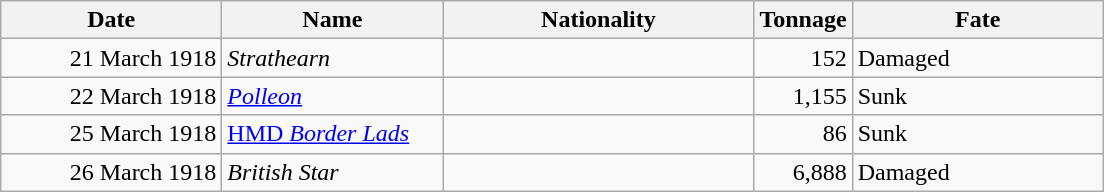<table class="wikitable sortable">
<tr>
<th width="140px">Date</th>
<th width="140px">Name</th>
<th width="200px">Nationality</th>
<th width="25px">Tonnage</th>
<th width="160px">Fate</th>
</tr>
<tr>
<td align="right">21 March 1918</td>
<td align="left"><em>Strathearn</em></td>
<td align="left"></td>
<td align="right">152</td>
<td align="left">Damaged</td>
</tr>
<tr>
<td align="right">22 March 1918</td>
<td align="left"><a href='#'><em>Polleon</em></a></td>
<td align="left"></td>
<td align="right">1,155</td>
<td align="left">Sunk</td>
</tr>
<tr>
<td align="right">25 March 1918</td>
<td align="left"><a href='#'>HMD <em>Border Lads</em></a></td>
<td align="left"></td>
<td align="right">86</td>
<td align="left">Sunk</td>
</tr>
<tr>
<td align="right">26 March 1918</td>
<td align="left"><em>British Star</em></td>
<td align="left"></td>
<td align="right">6,888</td>
<td align="left">Damaged</td>
</tr>
</table>
